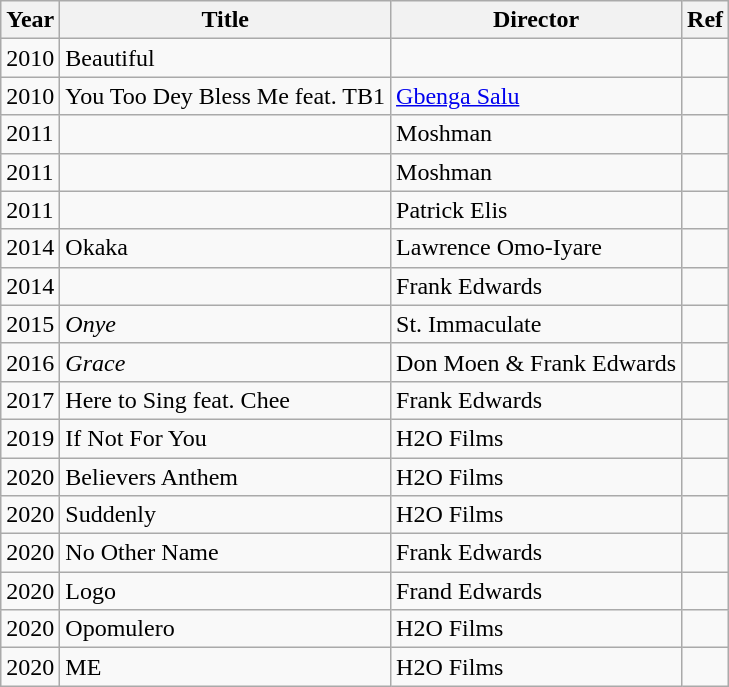<table class="wikitable">
<tr>
<th>Year</th>
<th>Title</th>
<th>Director</th>
<th>Ref</th>
</tr>
<tr>
<td>2010</td>
<td>Beautiful</td>
<td></td>
<td></td>
</tr>
<tr>
<td>2010</td>
<td>You Too Dey Bless Me feat. TB1</td>
<td><a href='#'>Gbenga Salu</a></td>
<td></td>
</tr>
<tr>
<td>2011</td>
<td></td>
<td>Moshman</td>
<td></td>
</tr>
<tr>
<td>2011</td>
<td></td>
<td>Moshman</td>
<td></td>
</tr>
<tr>
<td>2011</td>
<td></td>
<td>Patrick Elis</td>
<td></td>
</tr>
<tr>
<td>2014</td>
<td>Okaka</td>
<td>Lawrence Omo-Iyare</td>
<td></td>
</tr>
<tr>
<td>2014</td>
<td></td>
<td>Frank Edwards</td>
<td></td>
</tr>
<tr>
<td>2015</td>
<td><em>Onye</em></td>
<td>St. Immaculate</td>
<td></td>
</tr>
<tr>
<td>2016</td>
<td><em>Grace</em></td>
<td>Don Moen & Frank Edwards</td>
<td></td>
</tr>
<tr>
<td>2017</td>
<td>Here to Sing feat. Chee</td>
<td>Frank Edwards</td>
<td></td>
</tr>
<tr>
<td>2019</td>
<td>If Not For You</td>
<td>H2O Films</td>
<td></td>
</tr>
<tr>
<td>2020</td>
<td>Believers Anthem</td>
<td>H2O Films</td>
<td></td>
</tr>
<tr>
<td>2020</td>
<td>Suddenly</td>
<td>H2O Films</td>
<td></td>
</tr>
<tr>
<td>2020</td>
<td>No Other Name</td>
<td>Frank Edwards</td>
<td></td>
</tr>
<tr>
<td>2020</td>
<td>Logo</td>
<td>Frand Edwards</td>
<td></td>
</tr>
<tr>
<td>2020</td>
<td>Opomulero</td>
<td>H2O Films</td>
<td></td>
</tr>
<tr>
<td>2020</td>
<td>ME</td>
<td>H2O Films</td>
<td></td>
</tr>
</table>
